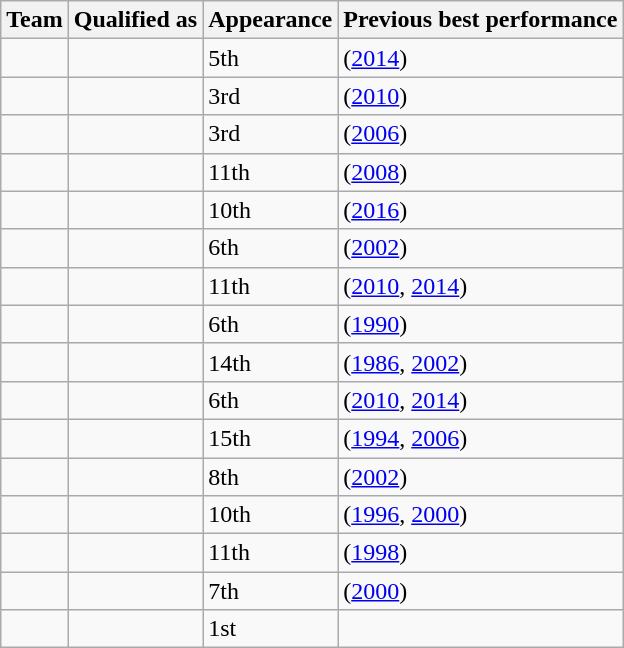<table class="wikitable sortable">
<tr>
<th>Team</th>
<th>Qualified as</th>
<th data-sort-type="number">Appearance</th>
<th>Previous best performance</th>
</tr>
<tr>
<td></td>
<td></td>
<td>5th</td>
<td> (<a href='#'>2014</a>)</td>
</tr>
<tr>
<td></td>
<td></td>
<td>3rd</td>
<td> (<a href='#'>2010</a>)</td>
</tr>
<tr>
<td></td>
<td></td>
<td>3rd</td>
<td> (<a href='#'>2006</a>)</td>
</tr>
<tr>
<td></td>
<td></td>
<td>11th</td>
<td> (<a href='#'>2008</a>)</td>
</tr>
<tr>
<td></td>
<td></td>
<td>10th</td>
<td> (<a href='#'>2016</a>)</td>
</tr>
<tr>
<td></td>
<td></td>
<td>6th</td>
<td> (<a href='#'>2002</a>)</td>
</tr>
<tr>
<td></td>
<td></td>
<td>11th</td>
<td> (<a href='#'>2010</a>, <a href='#'>2014</a>)</td>
</tr>
<tr>
<td></td>
<td></td>
<td>6th</td>
<td> (<a href='#'>1990</a>)</td>
</tr>
<tr>
<td></td>
<td></td>
<td>14th</td>
<td> (<a href='#'>1986</a>, <a href='#'>2002</a>)</td>
</tr>
<tr>
<td></td>
<td></td>
<td>6th</td>
<td> (<a href='#'>2010</a>, <a href='#'>2014</a>)</td>
</tr>
<tr>
<td></td>
<td></td>
<td>15th</td>
<td> (<a href='#'>1994</a>, <a href='#'>2006</a>)</td>
</tr>
<tr>
<td></td>
<td></td>
<td>8th</td>
<td> (<a href='#'>2002</a>)</td>
</tr>
<tr>
<td></td>
<td></td>
<td>10th</td>
<td> (<a href='#'>1996</a>, <a href='#'>2000</a>)</td>
</tr>
<tr>
<td></td>
<td></td>
<td>11th</td>
<td> (<a href='#'>1998</a>)</td>
</tr>
<tr>
<td></td>
<td></td>
<td>7th</td>
<td> (<a href='#'>2000</a>)</td>
</tr>
<tr>
<td></td>
<td></td>
<td>1st</td>
<td></td>
</tr>
</table>
